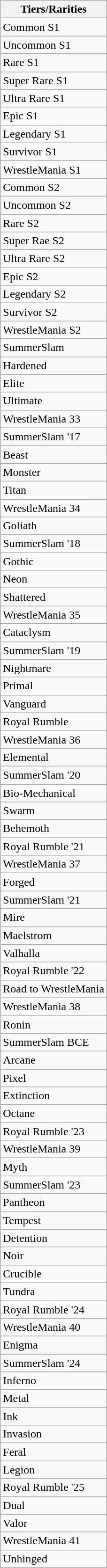<table class="wikitable">
<tr>
<th>Tiers/Rarities</th>
</tr>
<tr>
<td>Common S1</td>
</tr>
<tr>
<td>Uncommon S1</td>
</tr>
<tr>
<td>Rare S1</td>
</tr>
<tr>
<td>Super Rare S1</td>
</tr>
<tr>
<td>Ultra Rare S1</td>
</tr>
<tr>
<td>Epic S1</td>
</tr>
<tr>
<td>Legendary S1</td>
</tr>
<tr>
<td>Survivor S1</td>
</tr>
<tr>
<td>WrestleMania S1</td>
</tr>
<tr>
<td>Common S2</td>
</tr>
<tr>
<td>Uncommon S2</td>
</tr>
<tr>
<td>Rare S2</td>
</tr>
<tr>
<td>Super Rae S2</td>
</tr>
<tr>
<td>Ultra Rare S2</td>
</tr>
<tr>
<td>Epic S2</td>
</tr>
<tr>
<td>Legendary S2</td>
</tr>
<tr>
<td>Survivor S2</td>
</tr>
<tr>
<td>WrestleMania S2</td>
</tr>
<tr>
<td>SummerSlam</td>
</tr>
<tr>
<td>Hardened</td>
</tr>
<tr>
<td>Elite</td>
</tr>
<tr>
<td>Ultimate</td>
</tr>
<tr>
<td>WrestleMania 33</td>
</tr>
<tr>
<td>SummerSlam '17</td>
</tr>
<tr>
<td>Beast</td>
</tr>
<tr>
<td>Monster</td>
</tr>
<tr>
<td>Titan</td>
</tr>
<tr>
<td>WrestleMania 34</td>
</tr>
<tr>
<td>Goliath</td>
</tr>
<tr>
<td>SummerSlam '18</td>
</tr>
<tr>
<td>Gothic</td>
</tr>
<tr>
<td>Neon</td>
</tr>
<tr>
<td>Shattered</td>
</tr>
<tr>
<td>WrestleMania 35</td>
</tr>
<tr>
<td>Cataclysm</td>
</tr>
<tr>
<td>SummerSlam '19</td>
</tr>
<tr>
<td>Nightmare</td>
</tr>
<tr>
<td>Primal</td>
</tr>
<tr>
<td>Vanguard</td>
</tr>
<tr>
<td>Royal Rumble</td>
</tr>
<tr>
<td>WrestleMania 36</td>
</tr>
<tr>
<td>Elemental</td>
</tr>
<tr>
<td>SummerSlam '20</td>
</tr>
<tr>
<td>Bio-Mechanical</td>
</tr>
<tr>
<td>Swarm</td>
</tr>
<tr>
<td>Behemoth</td>
</tr>
<tr>
<td>Royal Rumble '21</td>
</tr>
<tr>
<td>WrestleMania 37</td>
</tr>
<tr>
<td>Forged</td>
</tr>
<tr>
<td>SummerSlam '21</td>
</tr>
<tr>
<td>Mire</td>
</tr>
<tr>
<td>Maelstrom</td>
</tr>
<tr>
<td>Valhalla</td>
</tr>
<tr>
<td>Royal Rumble '22</td>
</tr>
<tr>
<td>Road to WrestleMania</td>
</tr>
<tr>
<td>WrestleMania 38</td>
</tr>
<tr>
<td>Ronin</td>
</tr>
<tr>
<td>SummerSlam BCE</td>
</tr>
<tr>
<td>Arcane</td>
</tr>
<tr>
<td>Pixel</td>
</tr>
<tr>
<td>Extinction</td>
</tr>
<tr>
<td>Octane</td>
</tr>
<tr>
<td>Royal Rumble '23</td>
</tr>
<tr>
<td>WrestleMania 39</td>
</tr>
<tr>
<td>Myth</td>
</tr>
<tr>
<td>SummerSlam '23</td>
</tr>
<tr>
<td>Pantheon</td>
</tr>
<tr>
<td>Tempest</td>
</tr>
<tr>
<td>Detention</td>
</tr>
<tr>
<td>Noir</td>
</tr>
<tr>
<td>Crucible</td>
</tr>
<tr>
<td>Tundra</td>
</tr>
<tr>
<td>Royal Rumble '24</td>
</tr>
<tr>
<td>WrestleMania 40</td>
</tr>
<tr>
<td>Enigma</td>
</tr>
<tr>
<td>SummerSlam '24</td>
</tr>
<tr>
<td>Inferno</td>
</tr>
<tr>
<td>Metal</td>
</tr>
<tr>
<td>Ink</td>
</tr>
<tr>
<td>Invasion</td>
</tr>
<tr>
<td>Feral</td>
</tr>
<tr>
<td>Legion</td>
</tr>
<tr>
<td>Royal Rumble '25</td>
</tr>
<tr>
<td>Dual</td>
</tr>
<tr>
<td>Valor</td>
</tr>
<tr>
<td>WrestleMania 41</td>
</tr>
<tr>
<td>Unhinged</td>
</tr>
</table>
